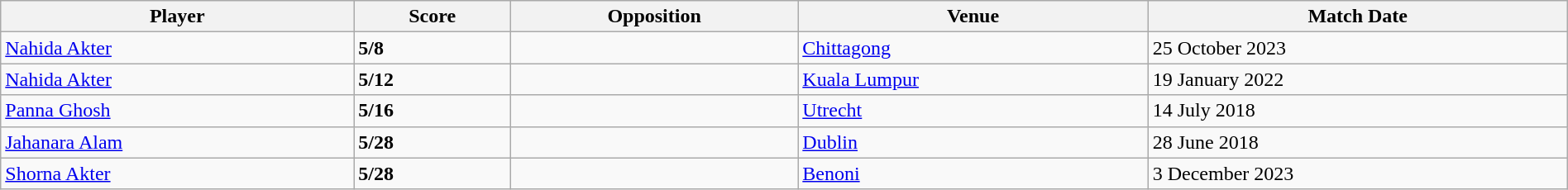<table style="width:100%;" class="wikitable">
<tr>
<th>Player</th>
<th>Score</th>
<th>Opposition</th>
<th>Venue</th>
<th>Match Date</th>
</tr>
<tr>
<td><a href='#'>Nahida Akter</a></td>
<td><strong>5/8</strong></td>
<td></td>
<td><a href='#'>Chittagong</a></td>
<td>25 October 2023</td>
</tr>
<tr>
<td><a href='#'>Nahida Akter</a></td>
<td><strong>5/12</strong></td>
<td></td>
<td><a href='#'>Kuala Lumpur</a></td>
<td>19 January 2022</td>
</tr>
<tr>
<td><a href='#'>Panna Ghosh</a></td>
<td><strong>5/16</strong></td>
<td></td>
<td><a href='#'>Utrecht</a></td>
<td>14 July 2018</td>
</tr>
<tr>
<td><a href='#'>Jahanara Alam</a></td>
<td><strong>5/28</strong></td>
<td></td>
<td><a href='#'>Dublin</a></td>
<td>28 June 2018</td>
</tr>
<tr>
<td><a href='#'>Shorna Akter</a></td>
<td><strong>5/28</strong></td>
<td></td>
<td><a href='#'>Benoni</a></td>
<td>3 December 2023</td>
</tr>
</table>
